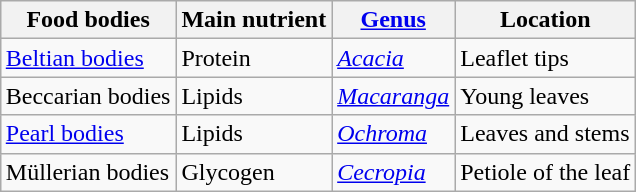<table class="wikitable" style="margin: 1em auto 1em auto;">
<tr>
<th>Food bodies</th>
<th>Main nutrient</th>
<th><a href='#'>Genus</a></th>
<th>Location</th>
</tr>
<tr>
<td><a href='#'>Beltian bodies</a></td>
<td>Protein</td>
<td><em><a href='#'>Acacia</a></em></td>
<td>Leaflet tips</td>
</tr>
<tr>
<td>Beccarian bodies</td>
<td>Lipids</td>
<td><em><a href='#'>Macaranga</a></em></td>
<td>Young leaves</td>
</tr>
<tr>
<td><a href='#'>Pearl bodies</a></td>
<td>Lipids</td>
<td><em><a href='#'>Ochroma</a></em></td>
<td>Leaves and stems</td>
</tr>
<tr>
<td>Müllerian bodies</td>
<td>Glycogen</td>
<td><em><a href='#'>Cecropia</a></em></td>
<td>Petiole of the leaf</td>
</tr>
</table>
